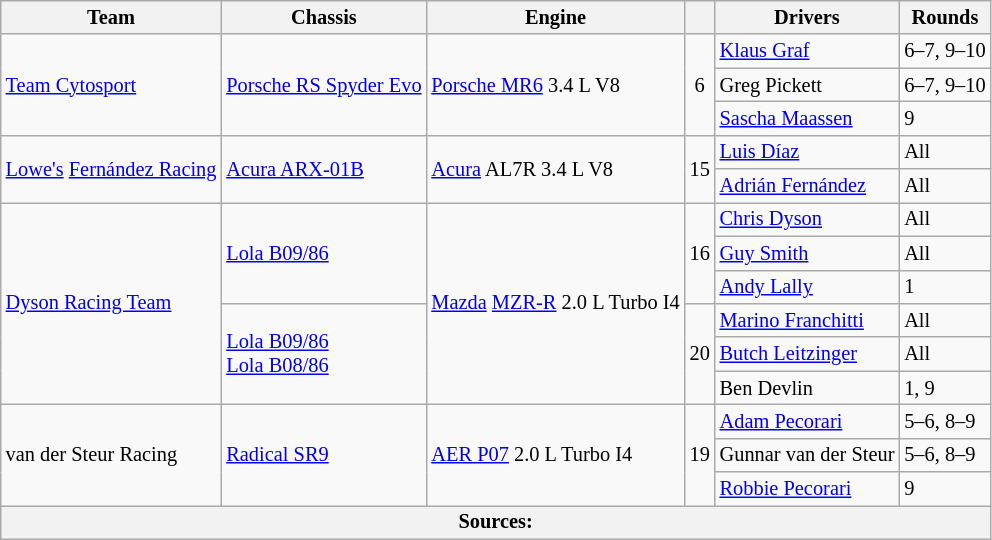<table class="wikitable" style="font-size: 85%">
<tr>
<th>Team</th>
<th>Chassis</th>
<th>Engine</th>
<th></th>
<th>Drivers</th>
<th>Rounds</th>
</tr>
<tr>
<td rowspan="3"> <a href='#'>Team Cytosport</a></td>
<td rowspan="3"><a href='#'>Porsche RS Spyder Evo</a></td>
<td rowspan="3"><a href='#'>Porsche MR6</a> 3.4 L V8</td>
<td rowspan="3" align="center">6</td>
<td> <a href='#'>Klaus Graf</a></td>
<td>6–7, 9–10</td>
</tr>
<tr>
<td> Greg Pickett</td>
<td>6–7, 9–10</td>
</tr>
<tr>
<td> <a href='#'>Sascha Maassen</a></td>
<td>9</td>
</tr>
<tr>
<td rowspan="2"> <a href='#'>Lowe's</a> <a href='#'>Fernández Racing</a></td>
<td rowspan="2"><a href='#'>Acura ARX-01B</a></td>
<td rowspan="2"><a href='#'>Acura</a> AL7R 3.4 L V8</td>
<td rowspan="2" align="center">15</td>
<td> <a href='#'>Luis Díaz</a></td>
<td>All</td>
</tr>
<tr>
<td> <a href='#'>Adrián Fernández</a></td>
<td>All</td>
</tr>
<tr>
<td rowspan="6"> <a href='#'>Dyson Racing Team</a></td>
<td rowspan="3"><a href='#'>Lola B09/86</a></td>
<td rowspan="6"><a href='#'>Mazda</a> <a href='#'>MZR-R</a> 2.0 L Turbo I4</td>
<td rowspan="3" align="center">16</td>
<td> <a href='#'>Chris Dyson</a></td>
<td>All</td>
</tr>
<tr>
<td> <a href='#'>Guy Smith</a></td>
<td>All</td>
</tr>
<tr>
<td> <a href='#'>Andy Lally</a></td>
<td>1</td>
</tr>
<tr>
<td rowspan="3"><a href='#'>Lola B09/86</a> <small></small><br><a href='#'>Lola B08/86</a> <small></small></td>
<td rowspan="3" align="center">20</td>
<td> <a href='#'>Marino Franchitti</a></td>
<td>All</td>
</tr>
<tr>
<td> <a href='#'>Butch Leitzinger</a></td>
<td>All</td>
</tr>
<tr>
<td> Ben Devlin</td>
<td>1, 9</td>
</tr>
<tr>
<td rowspan="3"> van der Steur Racing</td>
<td rowspan="3"><a href='#'>Radical SR9</a></td>
<td rowspan="3"><a href='#'>AER P07</a> 2.0 L Turbo I4</td>
<td rowspan="3" align="center">19</td>
<td> <a href='#'>Adam Pecorari</a></td>
<td>5–6, 8–9</td>
</tr>
<tr>
<td> Gunnar van der Steur</td>
<td>5–6, 8–9</td>
</tr>
<tr>
<td> <a href='#'>Robbie Pecorari</a></td>
<td>9</td>
</tr>
<tr>
<th colspan="6">Sources:</th>
</tr>
</table>
